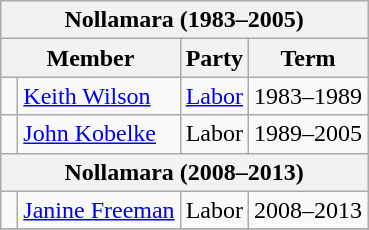<table class="wikitable">
<tr>
<th colspan="4">Nollamara (1983–2005)</th>
</tr>
<tr>
<th colspan="2">Member</th>
<th>Party</th>
<th>Term</th>
</tr>
<tr>
<td> </td>
<td><a href='#'>Keith Wilson</a></td>
<td><a href='#'>Labor</a></td>
<td>1983–1989</td>
</tr>
<tr>
<td> </td>
<td><a href='#'>John Kobelke</a></td>
<td>Labor</td>
<td>1989–2005</td>
</tr>
<tr>
<th colspan="4">Nollamara (2008–2013)</th>
</tr>
<tr>
<td> </td>
<td><a href='#'>Janine Freeman</a></td>
<td>Labor</td>
<td>2008–2013</td>
</tr>
<tr>
</tr>
</table>
